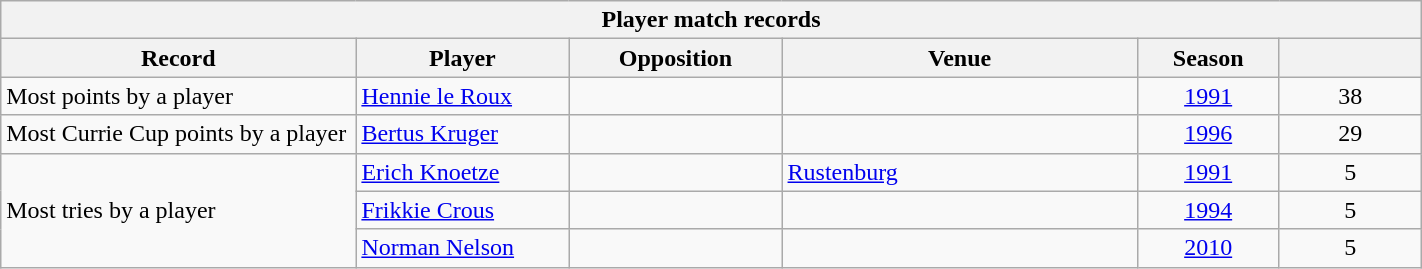<table class="wikitable collapsible" style="width:75%">
<tr>
<th colspan="6">Player match records</th>
</tr>
<tr>
<th style="width:25%">Record</th>
<th style="width:15%">Player</th>
<th style="width:15%">Opposition</th>
<th style="width:25%">Venue</th>
<th style="width:10%">Season</th>
<th style="width:10%"></th>
</tr>
<tr>
<td>Most points by a player</td>
<td><a href='#'>Hennie le Roux</a></td>
<td></td>
<td></td>
<td style="text-align:center"><a href='#'>1991</a></td>
<td style="text-align:center">38</td>
</tr>
<tr>
<td>Most Currie Cup points by a player</td>
<td><a href='#'>Bertus Kruger</a></td>
<td></td>
<td></td>
<td style="text-align:center"><a href='#'>1996</a></td>
<td style="text-align:center">29</td>
</tr>
<tr>
<td rowspan="3">Most tries by a player</td>
<td><a href='#'>Erich Knoetze</a></td>
<td></td>
<td><a href='#'>Rustenburg</a></td>
<td style="text-align:center"><a href='#'>1991</a></td>
<td style="text-align:center">5</td>
</tr>
<tr>
<td><a href='#'>Frikkie Crous</a></td>
<td></td>
<td></td>
<td style="text-align:center"><a href='#'>1994</a></td>
<td style="text-align:center">5</td>
</tr>
<tr>
<td><a href='#'>Norman Nelson</a></td>
<td></td>
<td></td>
<td style="text-align:center"><a href='#'>2010</a></td>
<td style="text-align:center">5</td>
</tr>
</table>
